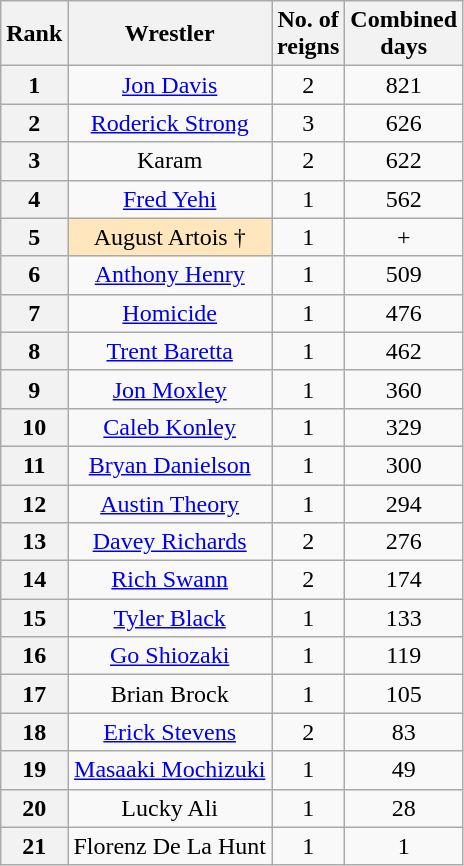<table class="wikitable sortable" style="text-align:center;">
<tr>
<th>Rank</th>
<th>Wrestler</th>
<th>No. of<br>reigns</th>
<th>Combined<br>days</th>
</tr>
<tr>
<th>1</th>
<td><a href='#'>Jon Davis</a></td>
<td>2</td>
<td>821</td>
</tr>
<tr>
<th>2</th>
<td><a href='#'>Roderick Strong</a></td>
<td>3</td>
<td>626</td>
</tr>
<tr>
<th>3</th>
<td>Karam</td>
<td>2</td>
<td>622</td>
</tr>
<tr>
<th>4</th>
<td><a href='#'>Fred Yehi</a></td>
<td>1</td>
<td>562</td>
</tr>
<tr>
<th>5</th>
<td style="background-color:#FFE6BD">August Artois †</td>
<td>1</td>
<td>+</td>
</tr>
<tr>
<th>6</th>
<td><a href='#'>Anthony Henry</a></td>
<td>1</td>
<td>509</td>
</tr>
<tr>
<th>7</th>
<td><a href='#'>Homicide</a></td>
<td>1</td>
<td>476</td>
</tr>
<tr>
<th>8</th>
<td><a href='#'>Trent Baretta</a></td>
<td>1</td>
<td>462</td>
</tr>
<tr>
<th>9</th>
<td><a href='#'>Jon Moxley</a></td>
<td>1</td>
<td>360</td>
</tr>
<tr>
<th>10</th>
<td><a href='#'>Caleb Konley</a></td>
<td>1</td>
<td>329</td>
</tr>
<tr>
<th>11</th>
<td><a href='#'>Bryan Danielson</a></td>
<td>1</td>
<td>300</td>
</tr>
<tr>
<th>12</th>
<td><a href='#'>Austin Theory</a></td>
<td>1</td>
<td>294</td>
</tr>
<tr>
<th>13</th>
<td><a href='#'>Davey Richards</a></td>
<td>2</td>
<td>276</td>
</tr>
<tr>
<th>14</th>
<td><a href='#'>Rich Swann</a></td>
<td>2</td>
<td>174</td>
</tr>
<tr>
<th>15</th>
<td><a href='#'>Tyler Black</a></td>
<td>1</td>
<td>133</td>
</tr>
<tr>
<th>16</th>
<td><a href='#'>Go Shiozaki</a></td>
<td>1</td>
<td>119</td>
</tr>
<tr>
<th>17</th>
<td>Brian Brock</td>
<td>1</td>
<td>105</td>
</tr>
<tr>
<th>18</th>
<td><a href='#'>Erick Stevens</a></td>
<td>2</td>
<td>83</td>
</tr>
<tr>
<th>19</th>
<td><a href='#'>Masaaki Mochizuki</a></td>
<td>1</td>
<td>49</td>
</tr>
<tr>
<th>20</th>
<td>Lucky Ali</td>
<td>1</td>
<td>28</td>
</tr>
<tr>
<th>21</th>
<td>Florenz De La Hunt</td>
<td>1</td>
<td>1</td>
</tr>
</table>
